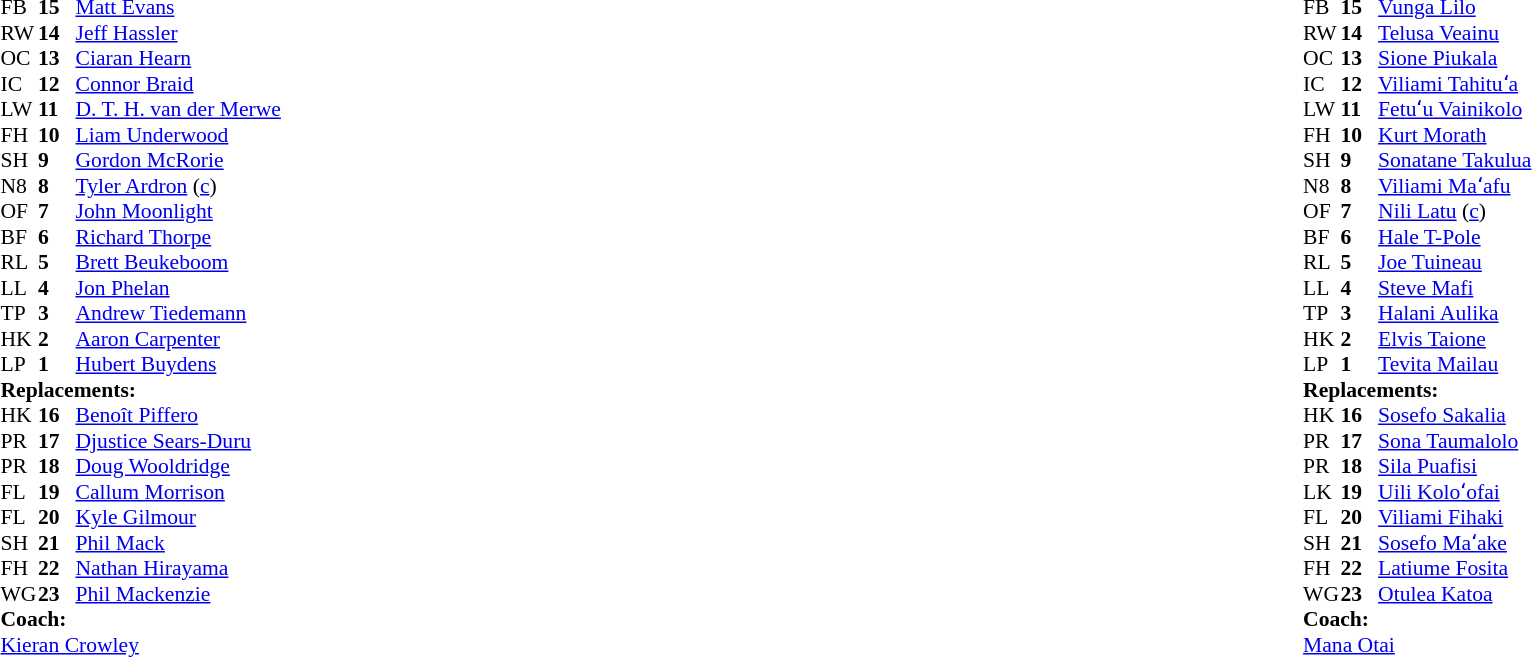<table style="width:100%;">
<tr>
<td style="vertical-align:top; width:50%;"><br><table style="font-size: 90%" cellspacing="0" cellpadding="0">
<tr>
<th width="25"></th>
<th width="25"></th>
</tr>
<tr>
<td>FB</td>
<td><strong>15</strong></td>
<td><a href='#'>Matt Evans</a></td>
<td></td>
<td></td>
</tr>
<tr>
<td>RW</td>
<td><strong>14</strong></td>
<td><a href='#'>Jeff Hassler</a></td>
</tr>
<tr>
<td>OC</td>
<td><strong>13</strong></td>
<td><a href='#'>Ciaran Hearn</a></td>
<td></td>
<td></td>
</tr>
<tr>
<td>IC</td>
<td><strong>12</strong></td>
<td><a href='#'>Connor Braid</a></td>
</tr>
<tr>
<td>LW</td>
<td><strong>11</strong></td>
<td><a href='#'>D. T. H. van der Merwe</a></td>
</tr>
<tr>
<td>FH</td>
<td><strong>10</strong></td>
<td><a href='#'>Liam Underwood</a></td>
<td></td>
</tr>
<tr>
<td>SH</td>
<td><strong>9</strong></td>
<td><a href='#'>Gordon McRorie</a></td>
<td></td>
<td></td>
</tr>
<tr>
<td>N8</td>
<td><strong>8</strong></td>
<td><a href='#'>Tyler Ardron</a> (<a href='#'>c</a>)</td>
</tr>
<tr>
<td>OF</td>
<td><strong>7</strong></td>
<td><a href='#'>John Moonlight</a></td>
<td></td>
<td></td>
</tr>
<tr>
<td>BF</td>
<td><strong>6</strong></td>
<td><a href='#'>Richard Thorpe</a></td>
</tr>
<tr>
<td>RL</td>
<td><strong>5</strong></td>
<td><a href='#'>Brett Beukeboom</a></td>
</tr>
<tr>
<td>LL</td>
<td><strong>4</strong></td>
<td><a href='#'>Jon Phelan</a></td>
<td></td>
<td></td>
</tr>
<tr>
<td>TP</td>
<td><strong>3</strong></td>
<td><a href='#'>Andrew Tiedemann</a></td>
<td></td>
<td></td>
</tr>
<tr>
<td>HK</td>
<td><strong>2</strong></td>
<td><a href='#'>Aaron Carpenter</a></td>
<td></td>
<td></td>
</tr>
<tr>
<td>LP</td>
<td><strong>1</strong></td>
<td><a href='#'>Hubert Buydens</a></td>
<td></td>
<td></td>
</tr>
<tr>
<td colspan=3><strong>Replacements:</strong></td>
</tr>
<tr>
<td>HK</td>
<td><strong>16</strong></td>
<td><a href='#'>Benoît Piffero</a></td>
<td></td>
<td></td>
</tr>
<tr>
<td>PR</td>
<td><strong>17</strong></td>
<td><a href='#'>Djustice Sears-Duru</a></td>
<td></td>
<td></td>
</tr>
<tr>
<td>PR</td>
<td><strong>18</strong></td>
<td><a href='#'>Doug Wooldridge</a></td>
<td></td>
<td></td>
</tr>
<tr>
<td>FL</td>
<td><strong>19</strong></td>
<td><a href='#'>Callum Morrison</a></td>
<td></td>
<td></td>
</tr>
<tr>
<td>FL</td>
<td><strong>20</strong></td>
<td><a href='#'>Kyle Gilmour</a></td>
<td></td>
<td></td>
</tr>
<tr>
<td>SH</td>
<td><strong>21</strong></td>
<td><a href='#'>Phil Mack</a></td>
<td></td>
<td></td>
</tr>
<tr>
<td>FH</td>
<td><strong>22</strong></td>
<td><a href='#'>Nathan Hirayama</a></td>
<td></td>
<td></td>
</tr>
<tr>
<td>WG</td>
<td><strong>23</strong></td>
<td><a href='#'>Phil Mackenzie</a></td>
<td></td>
<td></td>
</tr>
<tr>
<td colspan=3><strong>Coach:</strong></td>
</tr>
<tr>
<td colspan="4"> <a href='#'>Kieran Crowley</a></td>
</tr>
</table>
</td>
<td style="vertical-align:top; width:50%;"><br><table cellspacing="0" cellpadding="0" style="font-size:90%; margin:auto;">
<tr>
<th width="25"></th>
<th width="25"></th>
</tr>
<tr>
<td>FB</td>
<td><strong>15</strong></td>
<td><a href='#'>Vunga Lilo</a></td>
</tr>
<tr>
<td>RW</td>
<td><strong>14</strong></td>
<td><a href='#'>Telusa Veainu</a></td>
<td></td>
</tr>
<tr>
<td>OC</td>
<td><strong>13</strong></td>
<td><a href='#'>Sione Piukala</a></td>
</tr>
<tr>
<td>IC</td>
<td><strong>12</strong></td>
<td><a href='#'>Viliami Tahituʻa</a></td>
</tr>
<tr>
<td>LW</td>
<td><strong>11</strong></td>
<td><a href='#'>Fetuʻu Vainikolo</a></td>
<td></td>
<td></td>
</tr>
<tr>
<td>FH</td>
<td><strong>10</strong></td>
<td><a href='#'>Kurt Morath</a></td>
<td></td>
<td></td>
</tr>
<tr>
<td>SH</td>
<td><strong>9</strong></td>
<td><a href='#'>Sonatane Takulua</a></td>
</tr>
<tr>
<td>N8</td>
<td><strong>8</strong></td>
<td><a href='#'>Viliami Maʻafu</a></td>
<td></td>
<td></td>
</tr>
<tr>
<td>OF</td>
<td><strong>7</strong></td>
<td><a href='#'>Nili Latu</a> (<a href='#'>c</a>)</td>
</tr>
<tr>
<td>BF</td>
<td><strong>6</strong></td>
<td><a href='#'>Hale T-Pole</a></td>
</tr>
<tr>
<td>RL</td>
<td><strong>5</strong></td>
<td><a href='#'>Joe Tuineau</a></td>
<td></td>
<td></td>
</tr>
<tr>
<td>LL</td>
<td><strong>4</strong></td>
<td><a href='#'>Steve Mafi</a></td>
</tr>
<tr>
<td>TP</td>
<td><strong>3</strong></td>
<td><a href='#'>Halani Aulika</a></td>
<td></td>
<td></td>
</tr>
<tr>
<td>HK</td>
<td><strong>2</strong></td>
<td><a href='#'>Elvis Taione</a></td>
<td></td>
<td></td>
</tr>
<tr>
<td>LP</td>
<td><strong>1</strong></td>
<td><a href='#'>Tevita Mailau</a></td>
<td></td>
<td></td>
</tr>
<tr>
<td colspan=3><strong>Replacements:</strong></td>
</tr>
<tr>
<td>HK</td>
<td><strong>16</strong></td>
<td><a href='#'>Sosefo Sakalia</a></td>
<td></td>
<td></td>
</tr>
<tr>
<td>PR</td>
<td><strong>17</strong></td>
<td><a href='#'>Sona Taumalolo</a></td>
<td></td>
<td></td>
</tr>
<tr>
<td>PR</td>
<td><strong>18</strong></td>
<td><a href='#'>Sila Puafisi</a></td>
<td></td>
<td></td>
</tr>
<tr>
<td>LK</td>
<td><strong>19</strong></td>
<td><a href='#'>Uili Koloʻofai</a></td>
<td></td>
<td></td>
</tr>
<tr>
<td>FL</td>
<td><strong>20</strong></td>
<td><a href='#'>Viliami Fihaki</a></td>
<td></td>
<td></td>
</tr>
<tr>
<td>SH</td>
<td><strong>21</strong></td>
<td><a href='#'>Sosefo Maʻake</a></td>
</tr>
<tr>
<td>FH</td>
<td><strong>22</strong></td>
<td><a href='#'>Latiume Fosita</a></td>
<td></td>
<td></td>
</tr>
<tr>
<td>WG</td>
<td><strong>23</strong></td>
<td><a href='#'>Otulea Katoa</a></td>
<td></td>
<td></td>
</tr>
<tr>
<td colspan=3><strong>Coach:</strong></td>
</tr>
<tr>
<td colspan="4"> <a href='#'>Mana Otai</a></td>
</tr>
</table>
</td>
</tr>
</table>
